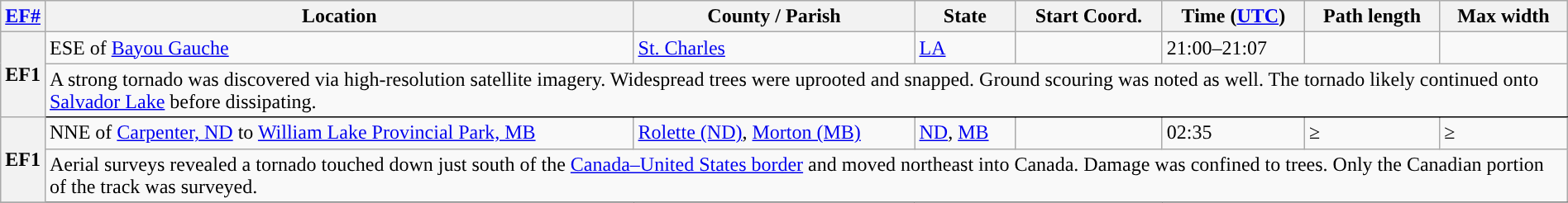<table class="wikitable sortable" style="width:100%;">
<tr>
<th scope="col" width="2%" align="center"><a href='#'>EF#</a></th>
<th scope="col" align="center" class="unsortable">Location</th>
<th scope="col" align="center" class="unsortable">County / Parish</th>
<th scope="col" align="center">State</th>
<th scope="col" align="center">Start Coord.</th>
<th scope="col" align="center">Time (<a href='#'>UTC</a>)</th>
<th scope="col" align="center">Path length</th>
<th scope="col" align="center">Max width</th>
</tr>
<tr>
<th scope="row" rowspan="2" style="background-color:#">EF1</th>
<td>ESE of <a href='#'>Bayou Gauche</a></td>
<td><a href='#'>St. Charles</a></td>
<td><a href='#'>LA</a></td>
<td></td>
<td>21:00–21:07</td>
<td></td>
<td></td>
</tr>
<tr class="expand-child">
<td colspan="7" style=" border-bottom: 1px solid black;">A strong tornado was discovered via high-resolution satellite imagery. Widespread trees were uprooted and snapped. Ground scouring was noted as well. The tornado likely continued onto <a href='#'>Salvador Lake</a> before dissipating.</td>
</tr>
<tr>
<th scope="row" rowspan="2" style="background-color:#">EF1</th>
<td>NNE of <a href='#'>Carpenter, ND</a> to <a href='#'>William Lake Provincial Park, MB</a></td>
<td><a href='#'>Rolette (ND)</a>, <a href='#'>Morton (MB)</a></td>
<td><a href='#'>ND</a>, <a href='#'>MB</a></td>
<td></td>
<td>02:35</td>
<td>≥</td>
<td>≥</td>
</tr>
<tr class="expand-child">
<td colspan="8" style=" border-bottom: 1px solid black;">Aerial surveys revealed a tornado touched down just south of the <a href='#'>Canada–United States border</a> and moved northeast into Canada. Damage was confined to trees. Only the Canadian portion of the track was surveyed.</td>
</tr>
<tr>
</tr>
</table>
